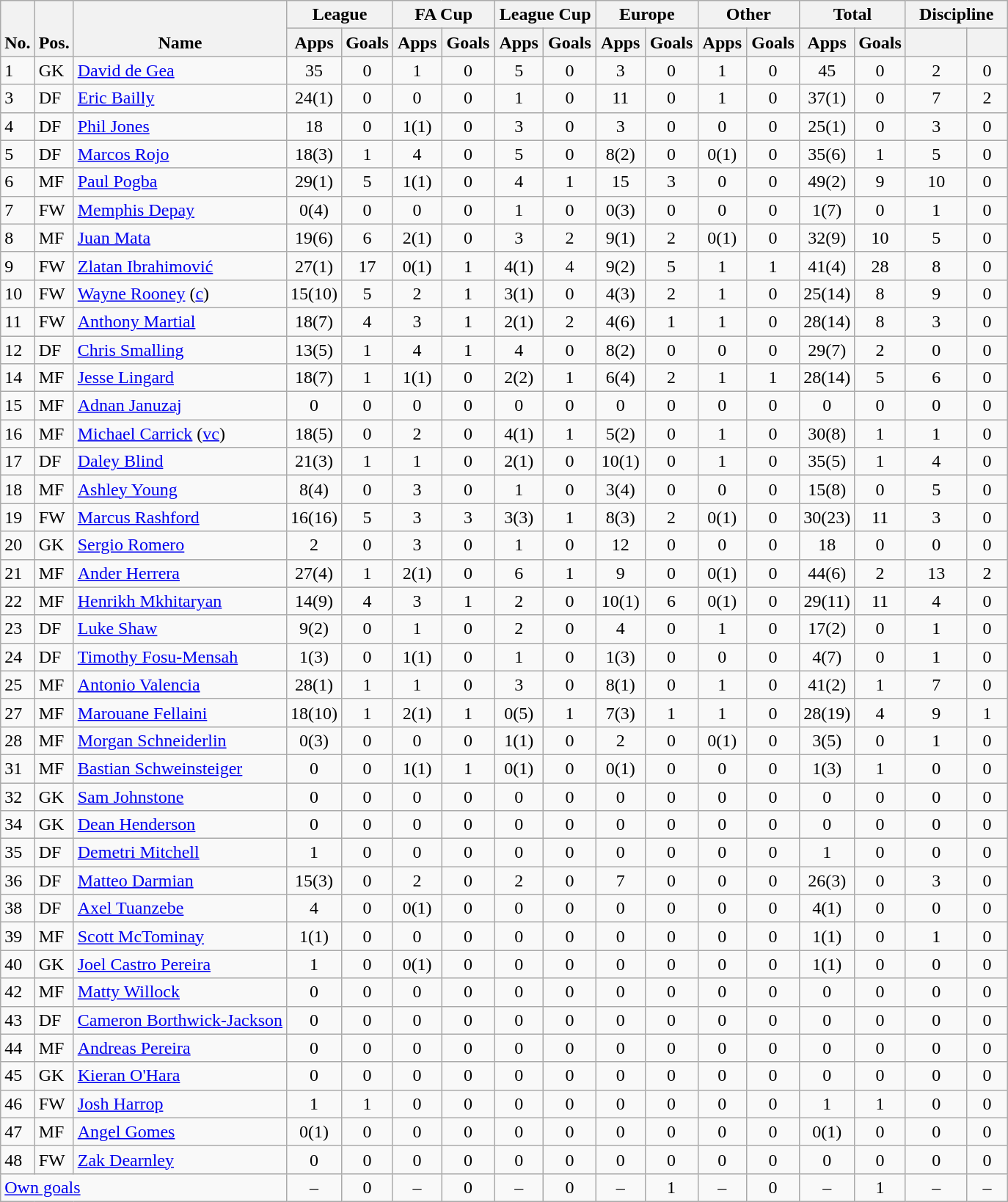<table class="wikitable" style="text-align:center">
<tr>
<th rowspan="2" valign="bottom">No.</th>
<th rowspan="2" valign="bottom">Pos.</th>
<th rowspan="2" valign="bottom">Name</th>
<th colspan="2" width="85">League</th>
<th colspan="2" width="85">FA Cup</th>
<th colspan="2" width="85">League Cup</th>
<th colspan="2" width="85">Europe</th>
<th colspan="2" width="85">Other</th>
<th colspan="2" width="85">Total</th>
<th colspan="2" width="85">Discipline</th>
</tr>
<tr>
<th>Apps</th>
<th>Goals</th>
<th>Apps</th>
<th>Goals</th>
<th>Apps</th>
<th>Goals</th>
<th>Apps</th>
<th>Goals</th>
<th>Apps</th>
<th>Goals</th>
<th>Apps</th>
<th>Goals</th>
<th></th>
<th></th>
</tr>
<tr>
<td align="left">1</td>
<td align="left">GK</td>
<td align="left"> <a href='#'>David de Gea</a></td>
<td>35</td>
<td>0</td>
<td>1</td>
<td>0</td>
<td>5</td>
<td>0</td>
<td>3</td>
<td>0</td>
<td>1</td>
<td>0</td>
<td>45</td>
<td>0</td>
<td>2</td>
<td>0</td>
</tr>
<tr>
<td align="left">3</td>
<td align="left">DF</td>
<td align="left"> <a href='#'>Eric Bailly</a></td>
<td>24(1)</td>
<td>0</td>
<td>0</td>
<td>0</td>
<td>1</td>
<td>0</td>
<td>11</td>
<td>0</td>
<td>1</td>
<td>0</td>
<td>37(1)</td>
<td>0</td>
<td>7</td>
<td>2</td>
</tr>
<tr>
<td align="left">4</td>
<td align="left">DF</td>
<td align="left"> <a href='#'>Phil Jones</a></td>
<td>18</td>
<td>0</td>
<td>1(1)</td>
<td>0</td>
<td>3</td>
<td>0</td>
<td>3</td>
<td>0</td>
<td>0</td>
<td>0</td>
<td>25(1)</td>
<td>0</td>
<td>3</td>
<td>0</td>
</tr>
<tr>
<td align="left">5</td>
<td align="left">DF</td>
<td align="left"> <a href='#'>Marcos Rojo</a></td>
<td>18(3)</td>
<td>1</td>
<td>4</td>
<td>0</td>
<td>5</td>
<td>0</td>
<td>8(2)</td>
<td>0</td>
<td>0(1)</td>
<td>0</td>
<td>35(6)</td>
<td>1</td>
<td>5</td>
<td>0</td>
</tr>
<tr>
<td align="left">6</td>
<td align="left">MF</td>
<td align="left"> <a href='#'>Paul Pogba</a></td>
<td>29(1)</td>
<td>5</td>
<td>1(1)</td>
<td>0</td>
<td>4</td>
<td>1</td>
<td>15</td>
<td>3</td>
<td>0</td>
<td>0</td>
<td>49(2)</td>
<td>9</td>
<td>10</td>
<td>0</td>
</tr>
<tr>
<td align="left">7</td>
<td align="left">FW</td>
<td align="left"> <a href='#'>Memphis Depay</a></td>
<td>0(4)</td>
<td>0</td>
<td>0</td>
<td>0</td>
<td>1</td>
<td>0</td>
<td>0(3)</td>
<td>0</td>
<td>0</td>
<td>0</td>
<td>1(7)</td>
<td>0</td>
<td>1</td>
<td>0</td>
</tr>
<tr>
<td align="left">8</td>
<td align="left">MF</td>
<td align="left"> <a href='#'>Juan Mata</a></td>
<td>19(6)</td>
<td>6</td>
<td>2(1)</td>
<td>0</td>
<td>3</td>
<td>2</td>
<td>9(1)</td>
<td>2</td>
<td>0(1)</td>
<td>0</td>
<td>32(9)</td>
<td>10</td>
<td>5</td>
<td>0</td>
</tr>
<tr>
<td align="left">9</td>
<td align="left">FW</td>
<td align="left"> <a href='#'>Zlatan Ibrahimović</a></td>
<td>27(1)</td>
<td>17</td>
<td>0(1)</td>
<td>1</td>
<td>4(1)</td>
<td>4</td>
<td>9(2)</td>
<td>5</td>
<td>1</td>
<td>1</td>
<td>41(4)</td>
<td>28</td>
<td>8</td>
<td>0</td>
</tr>
<tr>
<td align="left">10</td>
<td align="left">FW</td>
<td align="left"> <a href='#'>Wayne Rooney</a> (<a href='#'>c</a>)</td>
<td>15(10)</td>
<td>5</td>
<td>2</td>
<td>1</td>
<td>3(1)</td>
<td>0</td>
<td>4(3)</td>
<td>2</td>
<td>1</td>
<td>0</td>
<td>25(14)</td>
<td>8</td>
<td>9</td>
<td>0</td>
</tr>
<tr>
<td align="left">11</td>
<td align="left">FW</td>
<td align="left"> <a href='#'>Anthony Martial</a></td>
<td>18(7)</td>
<td>4</td>
<td>3</td>
<td>1</td>
<td>2(1)</td>
<td>2</td>
<td>4(6)</td>
<td>1</td>
<td>1</td>
<td>0</td>
<td>28(14)</td>
<td>8</td>
<td>3</td>
<td>0</td>
</tr>
<tr>
<td align="left">12</td>
<td align="left">DF</td>
<td align="left"> <a href='#'>Chris Smalling</a></td>
<td>13(5)</td>
<td>1</td>
<td>4</td>
<td>1</td>
<td>4</td>
<td>0</td>
<td>8(2)</td>
<td>0</td>
<td>0</td>
<td>0</td>
<td>29(7)</td>
<td>2</td>
<td>0</td>
<td>0</td>
</tr>
<tr>
<td align="left">14</td>
<td align="left">MF</td>
<td align="left"> <a href='#'>Jesse Lingard</a></td>
<td>18(7)</td>
<td>1</td>
<td>1(1)</td>
<td>0</td>
<td>2(2)</td>
<td>1</td>
<td>6(4)</td>
<td>2</td>
<td>1</td>
<td>1</td>
<td>28(14)</td>
<td>5</td>
<td>6</td>
<td>0</td>
</tr>
<tr>
<td align="left">15</td>
<td align="left">MF</td>
<td align="left"> <a href='#'>Adnan Januzaj</a></td>
<td>0</td>
<td>0</td>
<td>0</td>
<td>0</td>
<td>0</td>
<td>0</td>
<td>0</td>
<td>0</td>
<td>0</td>
<td>0</td>
<td>0</td>
<td>0</td>
<td>0</td>
<td>0</td>
</tr>
<tr>
<td align="left">16</td>
<td align="left">MF</td>
<td align="left"> <a href='#'>Michael Carrick</a> (<a href='#'>vc</a>)</td>
<td>18(5)</td>
<td>0</td>
<td>2</td>
<td>0</td>
<td>4(1)</td>
<td>1</td>
<td>5(2)</td>
<td>0</td>
<td>1</td>
<td>0</td>
<td>30(8)</td>
<td>1</td>
<td>1</td>
<td>0</td>
</tr>
<tr>
<td align="left">17</td>
<td align="left">DF</td>
<td align="left"> <a href='#'>Daley Blind</a></td>
<td>21(3)</td>
<td>1</td>
<td>1</td>
<td>0</td>
<td>2(1)</td>
<td>0</td>
<td>10(1)</td>
<td>0</td>
<td>1</td>
<td>0</td>
<td>35(5)</td>
<td>1</td>
<td>4</td>
<td>0</td>
</tr>
<tr>
<td align="left">18</td>
<td align="left">MF</td>
<td align="left"> <a href='#'>Ashley Young</a></td>
<td>8(4)</td>
<td>0</td>
<td>3</td>
<td>0</td>
<td>1</td>
<td>0</td>
<td>3(4)</td>
<td>0</td>
<td>0</td>
<td>0</td>
<td>15(8)</td>
<td>0</td>
<td>5</td>
<td>0</td>
</tr>
<tr>
<td align="left">19</td>
<td align="left">FW</td>
<td align="left"> <a href='#'>Marcus Rashford</a></td>
<td>16(16)</td>
<td>5</td>
<td>3</td>
<td>3</td>
<td>3(3)</td>
<td>1</td>
<td>8(3)</td>
<td>2</td>
<td>0(1)</td>
<td>0</td>
<td>30(23)</td>
<td>11</td>
<td>3</td>
<td>0</td>
</tr>
<tr>
<td align="left">20</td>
<td align="left">GK</td>
<td align="left"> <a href='#'>Sergio Romero</a></td>
<td>2</td>
<td>0</td>
<td>3</td>
<td>0</td>
<td>1</td>
<td>0</td>
<td>12</td>
<td>0</td>
<td>0</td>
<td>0</td>
<td>18</td>
<td>0</td>
<td>0</td>
<td>0</td>
</tr>
<tr>
<td align="left">21</td>
<td align="left">MF</td>
<td align="left"> <a href='#'>Ander Herrera</a></td>
<td>27(4)</td>
<td>1</td>
<td>2(1)</td>
<td>0</td>
<td>6</td>
<td>1</td>
<td>9</td>
<td>0</td>
<td>0(1)</td>
<td>0</td>
<td>44(6)</td>
<td>2</td>
<td>13</td>
<td>2</td>
</tr>
<tr>
<td align="left">22</td>
<td align="left">MF</td>
<td align="left"> <a href='#'>Henrikh Mkhitaryan</a></td>
<td>14(9)</td>
<td>4</td>
<td>3</td>
<td>1</td>
<td>2</td>
<td>0</td>
<td>10(1)</td>
<td>6</td>
<td>0(1)</td>
<td>0</td>
<td>29(11)</td>
<td>11</td>
<td>4</td>
<td>0</td>
</tr>
<tr>
<td align="left">23</td>
<td align="left">DF</td>
<td align="left"> <a href='#'>Luke Shaw</a></td>
<td>9(2)</td>
<td>0</td>
<td>1</td>
<td>0</td>
<td>2</td>
<td>0</td>
<td>4</td>
<td>0</td>
<td>1</td>
<td>0</td>
<td>17(2)</td>
<td>0</td>
<td>1</td>
<td>0</td>
</tr>
<tr>
<td align="left">24</td>
<td align="left">DF</td>
<td align="left"> <a href='#'>Timothy Fosu-Mensah</a></td>
<td>1(3)</td>
<td>0</td>
<td>1(1)</td>
<td>0</td>
<td>1</td>
<td>0</td>
<td>1(3)</td>
<td>0</td>
<td>0</td>
<td>0</td>
<td>4(7)</td>
<td>0</td>
<td>1</td>
<td>0</td>
</tr>
<tr>
<td align="left">25</td>
<td align="left">MF</td>
<td align="left"> <a href='#'>Antonio Valencia</a></td>
<td>28(1)</td>
<td>1</td>
<td>1</td>
<td>0</td>
<td>3</td>
<td>0</td>
<td>8(1)</td>
<td>0</td>
<td>1</td>
<td>0</td>
<td>41(2)</td>
<td>1</td>
<td>7</td>
<td>0</td>
</tr>
<tr>
<td align="left">27</td>
<td align="left">MF</td>
<td align="left"> <a href='#'>Marouane Fellaini</a></td>
<td>18(10)</td>
<td>1</td>
<td>2(1)</td>
<td>1</td>
<td>0(5)</td>
<td>1</td>
<td>7(3)</td>
<td>1</td>
<td>1</td>
<td>0</td>
<td>28(19)</td>
<td>4</td>
<td>9</td>
<td>1</td>
</tr>
<tr>
<td align="left">28</td>
<td align="left">MF</td>
<td align="left"> <a href='#'>Morgan Schneiderlin</a></td>
<td>0(3)</td>
<td>0</td>
<td>0</td>
<td>0</td>
<td>1(1)</td>
<td>0</td>
<td>2</td>
<td>0</td>
<td>0(1)</td>
<td>0</td>
<td>3(5)</td>
<td>0</td>
<td>1</td>
<td>0</td>
</tr>
<tr>
<td align="left">31</td>
<td align="left">MF</td>
<td align="left"> <a href='#'>Bastian Schweinsteiger</a></td>
<td>0</td>
<td>0</td>
<td>1(1)</td>
<td>1</td>
<td>0(1)</td>
<td>0</td>
<td>0(1)</td>
<td>0</td>
<td>0</td>
<td>0</td>
<td>1(3)</td>
<td>1</td>
<td>0</td>
<td>0</td>
</tr>
<tr>
<td align="left">32</td>
<td align="left">GK</td>
<td align="left"> <a href='#'>Sam Johnstone</a></td>
<td>0</td>
<td>0</td>
<td>0</td>
<td>0</td>
<td>0</td>
<td>0</td>
<td>0</td>
<td>0</td>
<td>0</td>
<td>0</td>
<td>0</td>
<td>0</td>
<td>0</td>
<td>0</td>
</tr>
<tr>
<td align="left">34</td>
<td align="left">GK</td>
<td align="left"> <a href='#'>Dean Henderson</a></td>
<td>0</td>
<td>0</td>
<td>0</td>
<td>0</td>
<td>0</td>
<td>0</td>
<td>0</td>
<td>0</td>
<td>0</td>
<td>0</td>
<td>0</td>
<td>0</td>
<td>0</td>
<td>0</td>
</tr>
<tr>
<td align="left">35</td>
<td align="left">DF</td>
<td align="left"> <a href='#'>Demetri Mitchell</a></td>
<td>1</td>
<td>0</td>
<td>0</td>
<td>0</td>
<td>0</td>
<td>0</td>
<td>0</td>
<td>0</td>
<td>0</td>
<td>0</td>
<td>1</td>
<td>0</td>
<td>0</td>
<td>0</td>
</tr>
<tr>
<td align="left">36</td>
<td align="left">DF</td>
<td align="left"> <a href='#'>Matteo Darmian</a></td>
<td>15(3)</td>
<td>0</td>
<td>2</td>
<td>0</td>
<td>2</td>
<td>0</td>
<td>7</td>
<td>0</td>
<td>0</td>
<td>0</td>
<td>26(3)</td>
<td>0</td>
<td>3</td>
<td>0</td>
</tr>
<tr>
<td align="left">38</td>
<td align="left">DF</td>
<td align="left"> <a href='#'>Axel Tuanzebe</a></td>
<td>4</td>
<td>0</td>
<td>0(1)</td>
<td>0</td>
<td>0</td>
<td>0</td>
<td>0</td>
<td>0</td>
<td>0</td>
<td>0</td>
<td>4(1)</td>
<td>0</td>
<td>0</td>
<td>0</td>
</tr>
<tr>
<td align="left">39</td>
<td align="left">MF</td>
<td align="left"> <a href='#'>Scott McTominay</a></td>
<td>1(1)</td>
<td>0</td>
<td>0</td>
<td>0</td>
<td>0</td>
<td>0</td>
<td>0</td>
<td>0</td>
<td>0</td>
<td>0</td>
<td>1(1)</td>
<td>0</td>
<td>1</td>
<td>0</td>
</tr>
<tr>
<td align="left">40</td>
<td align="left">GK</td>
<td align="left"> <a href='#'>Joel Castro Pereira</a></td>
<td>1</td>
<td>0</td>
<td>0(1)</td>
<td>0</td>
<td>0</td>
<td>0</td>
<td>0</td>
<td>0</td>
<td>0</td>
<td>0</td>
<td>1(1)</td>
<td>0</td>
<td>0</td>
<td>0</td>
</tr>
<tr>
<td align="left">42</td>
<td align="left">MF</td>
<td align="left"> <a href='#'>Matty Willock</a></td>
<td>0</td>
<td>0</td>
<td>0</td>
<td>0</td>
<td>0</td>
<td>0</td>
<td>0</td>
<td>0</td>
<td>0</td>
<td>0</td>
<td>0</td>
<td>0</td>
<td>0</td>
<td>0</td>
</tr>
<tr>
<td align="left">43</td>
<td align="left">DF</td>
<td align="left"> <a href='#'>Cameron Borthwick-Jackson</a></td>
<td>0</td>
<td>0</td>
<td>0</td>
<td>0</td>
<td>0</td>
<td>0</td>
<td>0</td>
<td>0</td>
<td>0</td>
<td>0</td>
<td>0</td>
<td>0</td>
<td>0</td>
<td>0</td>
</tr>
<tr>
<td align="left">44</td>
<td align="left">MF</td>
<td align="left"> <a href='#'>Andreas Pereira</a></td>
<td>0</td>
<td>0</td>
<td>0</td>
<td>0</td>
<td>0</td>
<td>0</td>
<td>0</td>
<td>0</td>
<td>0</td>
<td>0</td>
<td>0</td>
<td>0</td>
<td>0</td>
<td>0</td>
</tr>
<tr>
<td align="left">45</td>
<td align="left">GK</td>
<td align="left"> <a href='#'>Kieran O'Hara</a></td>
<td>0</td>
<td>0</td>
<td>0</td>
<td>0</td>
<td>0</td>
<td>0</td>
<td>0</td>
<td>0</td>
<td>0</td>
<td>0</td>
<td>0</td>
<td>0</td>
<td>0</td>
<td>0</td>
</tr>
<tr>
<td align="left">46</td>
<td align="left">FW</td>
<td align="left"> <a href='#'>Josh Harrop</a></td>
<td>1</td>
<td>1</td>
<td>0</td>
<td>0</td>
<td>0</td>
<td>0</td>
<td>0</td>
<td>0</td>
<td>0</td>
<td>0</td>
<td>1</td>
<td>1</td>
<td>0</td>
<td>0</td>
</tr>
<tr>
<td align="left">47</td>
<td align="left">MF</td>
<td align="left"> <a href='#'>Angel Gomes</a></td>
<td>0(1)</td>
<td>0</td>
<td>0</td>
<td>0</td>
<td>0</td>
<td>0</td>
<td>0</td>
<td>0</td>
<td>0</td>
<td>0</td>
<td>0(1)</td>
<td>0</td>
<td>0</td>
<td>0</td>
</tr>
<tr>
<td align="left">48</td>
<td align="left">FW</td>
<td align="left"> <a href='#'>Zak Dearnley</a></td>
<td>0</td>
<td>0</td>
<td>0</td>
<td>0</td>
<td>0</td>
<td>0</td>
<td>0</td>
<td>0</td>
<td>0</td>
<td>0</td>
<td>0</td>
<td>0</td>
<td>0</td>
<td>0</td>
</tr>
<tr>
<td colspan="3" align="left"><a href='#'>Own goals</a></td>
<td>–</td>
<td>0</td>
<td>–</td>
<td>0</td>
<td>–</td>
<td>0</td>
<td>–</td>
<td>1</td>
<td>–</td>
<td>0</td>
<td>–</td>
<td>1</td>
<td>–</td>
<td>–</td>
</tr>
</table>
